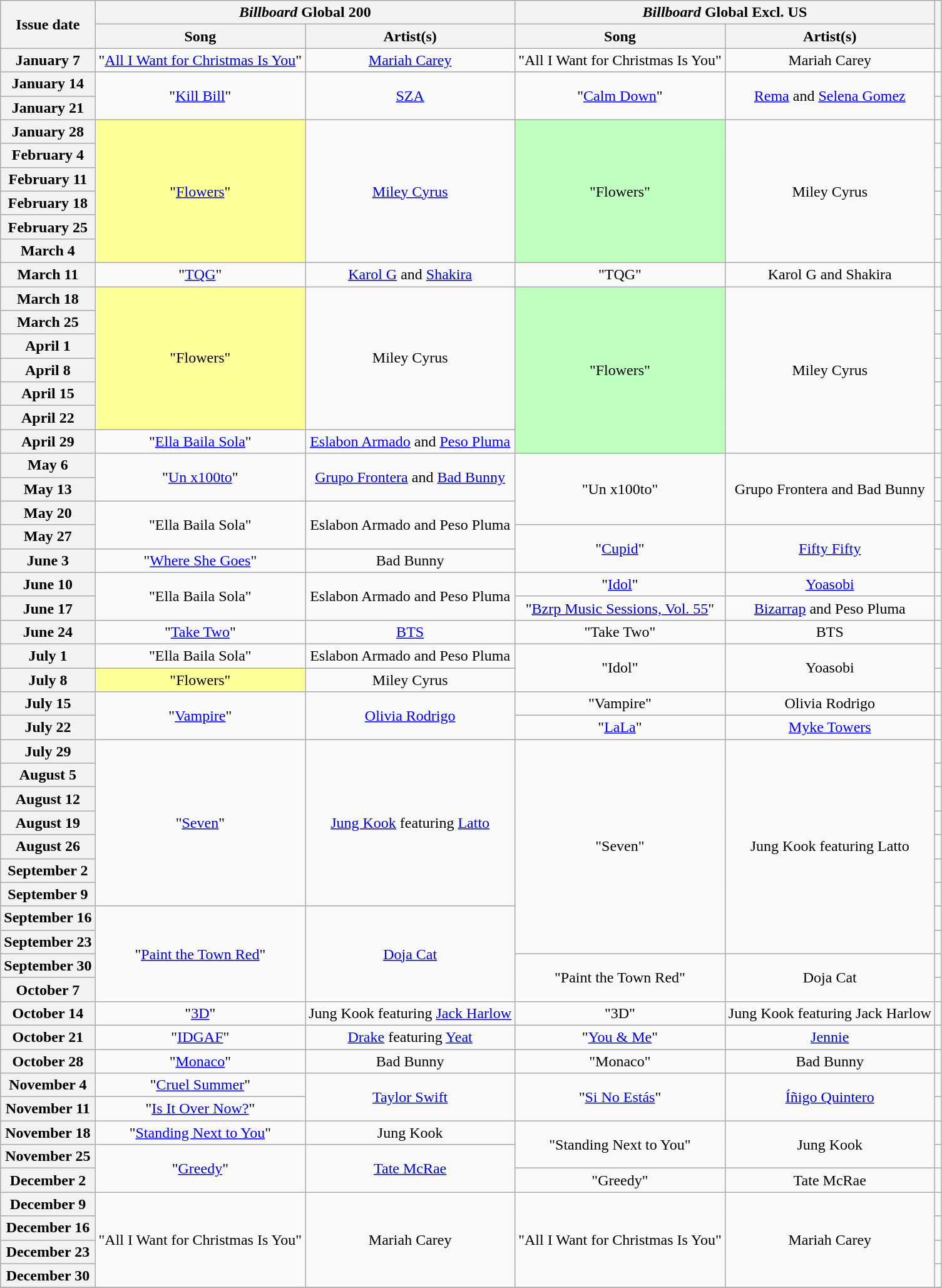<table class="wikitable plainrowheaders sortable" style="text-align: center">
<tr>
<th rowspan="2">Issue date</th>
<th colspan="2"><em>Billboard</em> Global 200</th>
<th colspan="2"><em>Billboard</em> Global Excl. US</th>
<th rowspan="2" class="unsortable"></th>
</tr>
<tr>
<th>Song</th>
<th>Artist(s)</th>
<th>Song</th>
<th>Artist(s)</th>
</tr>
<tr>
<th scope="row">January 7</th>
<td>"<a href='#'>All I Want for Christmas Is You</a>"</td>
<td><a href='#'>Mariah Carey</a></td>
<td>"All I Want for Christmas Is You"</td>
<td>Mariah Carey</td>
<td></td>
</tr>
<tr>
<th scope="row">January 14</th>
<td rowspan="2">"<a href='#'>Kill Bill</a>"</td>
<td rowspan="2"><a href='#'>SZA</a></td>
<td rowspan="2">"<a href='#'>Calm Down</a>"</td>
<td rowspan="2"><a href='#'>Rema</a> and <a href='#'>Selena Gomez</a></td>
<td></td>
</tr>
<tr>
<th scope="row">January 21</th>
<td></td>
</tr>
<tr>
<th scope="row">January 28</th>
<td rowspan="6" bgcolor=#FFFF99>"<a href='#'>Flowers</a>" </td>
<td rowspan="6"><a href='#'>Miley Cyrus</a></td>
<td rowspan="6" bgcolor=#BFFFC0>"Flowers" </td>
<td rowspan="6">Miley Cyrus</td>
<td></td>
</tr>
<tr>
<th scope="row">February 4</th>
<td></td>
</tr>
<tr>
<th scope="row">February 11</th>
<td></td>
</tr>
<tr>
<th scope="row">February 18</th>
<td></td>
</tr>
<tr>
<th scope="row">February 25</th>
<td></td>
</tr>
<tr>
<th scope="row">March 4</th>
<td></td>
</tr>
<tr>
<th scope="row">March 11</th>
<td>"<a href='#'>TQG</a>"</td>
<td><a href='#'>Karol G</a> and <a href='#'>Shakira</a></td>
<td>"TQG"</td>
<td>Karol G and Shakira</td>
<td></td>
</tr>
<tr>
<th scope="row">March 18</th>
<td rowspan="6" bgcolor=#FFFF99>"Flowers" </td>
<td rowspan="6">Miley Cyrus</td>
<td rowspan="7" bgcolor=#BFFFC0>"Flowers" </td>
<td rowspan="7">Miley Cyrus</td>
<td></td>
</tr>
<tr>
<th scope="row">March 25</th>
<td></td>
</tr>
<tr>
<th scope="row">April 1</th>
<td></td>
</tr>
<tr>
<th scope="row">April 8</th>
<td></td>
</tr>
<tr>
<th scope="row">April 15</th>
<td></td>
</tr>
<tr>
<th scope="row">April 22</th>
<td></td>
</tr>
<tr>
<th scope="row">April 29</th>
<td>"<a href='#'>Ella Baila Sola</a>"</td>
<td><a href='#'>Eslabon Armado</a> and <a href='#'>Peso Pluma</a></td>
<td></td>
</tr>
<tr>
<th scope="row">May 6</th>
<td rowspan="2">"<a href='#'>Un x100to</a>"</td>
<td rowspan="2"><a href='#'>Grupo Frontera</a> and <a href='#'>Bad Bunny</a></td>
<td rowspan="3">"Un x100to"</td>
<td rowspan="3">Grupo Frontera and Bad Bunny</td>
<td></td>
</tr>
<tr>
<th scope="row">May 13</th>
<td></td>
</tr>
<tr>
<th scope="row">May 20</th>
<td rowspan="2">"Ella Baila Sola"</td>
<td rowspan="2">Eslabon Armado and Peso Pluma</td>
<td></td>
</tr>
<tr>
<th scope="row">May 27</th>
<td rowspan="2">"<a href='#'>Cupid</a>"</td>
<td rowspan="2"><a href='#'>Fifty Fifty</a></td>
<td></td>
</tr>
<tr>
<th scope="row">June 3</th>
<td>"<a href='#'>Where She Goes</a>"</td>
<td>Bad Bunny</td>
<td></td>
</tr>
<tr>
<th scope="row">June 10</th>
<td rowspan="2">"Ella Baila Sola"</td>
<td rowspan="2">Eslabon Armado and Peso Pluma</td>
<td>"<a href='#'>Idol</a>"</td>
<td><a href='#'>Yoasobi</a></td>
<td></td>
</tr>
<tr>
<th scope="row">June 17</th>
<td>"<a href='#'>Bzrp Music Sessions, Vol. 55</a>"</td>
<td><a href='#'>Bizarrap</a> and Peso Pluma</td>
<td></td>
</tr>
<tr>
<th scope="row">June 24</th>
<td>"<a href='#'>Take Two</a>"</td>
<td><a href='#'>BTS</a></td>
<td>"Take Two"</td>
<td>BTS</td>
<td></td>
</tr>
<tr>
<th scope="row">July 1</th>
<td>"Ella Baila Sola"</td>
<td>Eslabon Armado and Peso Pluma</td>
<td rowspan="2">"Idol"</td>
<td rowspan="2">Yoasobi</td>
<td></td>
</tr>
<tr>
<th scope="row">July 8</th>
<td bgcolor=#FFFF99>"Flowers" </td>
<td>Miley Cyrus</td>
<td></td>
</tr>
<tr>
<th scope="row">July 15</th>
<td rowspan="2">"<a href='#'>Vampire</a>"</td>
<td rowspan="2"><a href='#'>Olivia Rodrigo</a></td>
<td>"Vampire"</td>
<td>Olivia Rodrigo</td>
<td></td>
</tr>
<tr>
<th scope="row">July 22</th>
<td>"<a href='#'>LaLa</a>"</td>
<td><a href='#'>Myke Towers</a></td>
<td></td>
</tr>
<tr>
<th scope="row">July 29</th>
<td rowspan="7">"<a href='#'>Seven</a>"</td>
<td rowspan="7"><a href='#'>Jung Kook</a> featuring <a href='#'>Latto</a></td>
<td rowspan="9">"Seven"</td>
<td rowspan="9">Jung Kook featuring Latto</td>
<td></td>
</tr>
<tr>
<th scope="row">August 5</th>
<td></td>
</tr>
<tr>
<th scope="row">August 12</th>
<td></td>
</tr>
<tr>
<th scope="row">August 19</th>
<td></td>
</tr>
<tr>
<th scope="row">August 26</th>
<td></td>
</tr>
<tr>
<th scope="row">September 2</th>
<td></td>
</tr>
<tr>
<th scope="row">September 9</th>
<td></td>
</tr>
<tr>
<th scope="row">September 16</th>
<td rowspan="4">"<a href='#'>Paint the Town Red</a>"</td>
<td rowspan="4"><a href='#'>Doja Cat</a></td>
<td></td>
</tr>
<tr>
<th scope="row">September 23</th>
<td></td>
</tr>
<tr>
<th scope="row">September 30</th>
<td rowspan="2">"Paint the Town Red"</td>
<td rowspan="2">Doja Cat</td>
<td></td>
</tr>
<tr>
<th scope="row">October 7</th>
<td></td>
</tr>
<tr>
<th scope="row">October 14</th>
<td>"<a href='#'>3D</a>"</td>
<td>Jung Kook featuring <a href='#'>Jack Harlow</a></td>
<td>"3D"</td>
<td>Jung Kook featuring Jack Harlow</td>
<td></td>
</tr>
<tr>
<th scope="row">October 21</th>
<td>"<a href='#'>IDGAF</a>"</td>
<td><a href='#'>Drake</a> featuring <a href='#'>Yeat</a></td>
<td>"<a href='#'>You & Me</a>"</td>
<td><a href='#'>Jennie</a></td>
<td></td>
</tr>
<tr>
<th scope="row">October 28</th>
<td>"<a href='#'>Monaco</a>"</td>
<td>Bad Bunny</td>
<td>"Monaco"</td>
<td>Bad Bunny</td>
<td></td>
</tr>
<tr>
<th scope="row">November 4</th>
<td>"<a href='#'>Cruel Summer</a>"</td>
<td rowspan="2"><a href='#'>Taylor Swift</a></td>
<td rowspan="2">"<a href='#'>Si No Estás</a>"</td>
<td rowspan="2"><a href='#'>Íñigo Quintero</a></td>
<td></td>
</tr>
<tr>
<th scope="row">November 11</th>
<td>"<a href='#'>Is It Over Now?</a>"</td>
<td></td>
</tr>
<tr>
<th scope="row">November 18</th>
<td>"<a href='#'>Standing Next to You</a>"</td>
<td>Jung Kook</td>
<td rowspan="2">"Standing Next to You"</td>
<td rowspan="2">Jung Kook</td>
<td></td>
</tr>
<tr>
<th scope="row">November 25</th>
<td rowspan="2">"<a href='#'>Greedy</a>"</td>
<td rowspan="2"><a href='#'>Tate McRae</a></td>
<td></td>
</tr>
<tr>
<th scope="row">December 2</th>
<td>"Greedy"</td>
<td>Tate McRae</td>
<td></td>
</tr>
<tr>
<th scope="row">December 9</th>
<td rowspan="4">"All I Want for Christmas Is You"</td>
<td rowspan="4">Mariah Carey</td>
<td rowspan="4">"All I Want for Christmas Is You"</td>
<td rowspan="4">Mariah Carey</td>
<td></td>
</tr>
<tr>
<th scope="row">December 16</th>
<td></td>
</tr>
<tr>
<th scope="row">December 23</th>
<td></td>
</tr>
<tr>
<th scope="row">December 30</th>
<td></td>
</tr>
<tr>
</tr>
</table>
